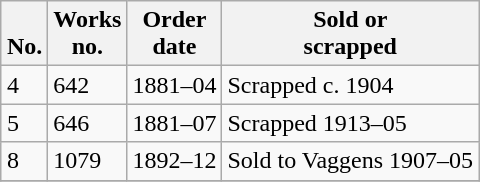<table class="wikitable collapsible collapsed sortable" style="margin:0.5em auto; font-size:100%;">
<tr>
<th><br>No.</th>
<th>Works<br>no.</th>
<th>Order<br>date</th>
<th>Sold or<br>scrapped</th>
</tr>
<tr>
<td>4</td>
<td>642</td>
<td>1881–04</td>
<td>Scrapped c. 1904</td>
</tr>
<tr>
<td>5</td>
<td>646</td>
<td>1881–07</td>
<td>Scrapped 1913–05</td>
</tr>
<tr>
<td>8</td>
<td>1079</td>
<td>1892–12</td>
<td>Sold to Vaggens 1907–05</td>
</tr>
<tr>
</tr>
</table>
